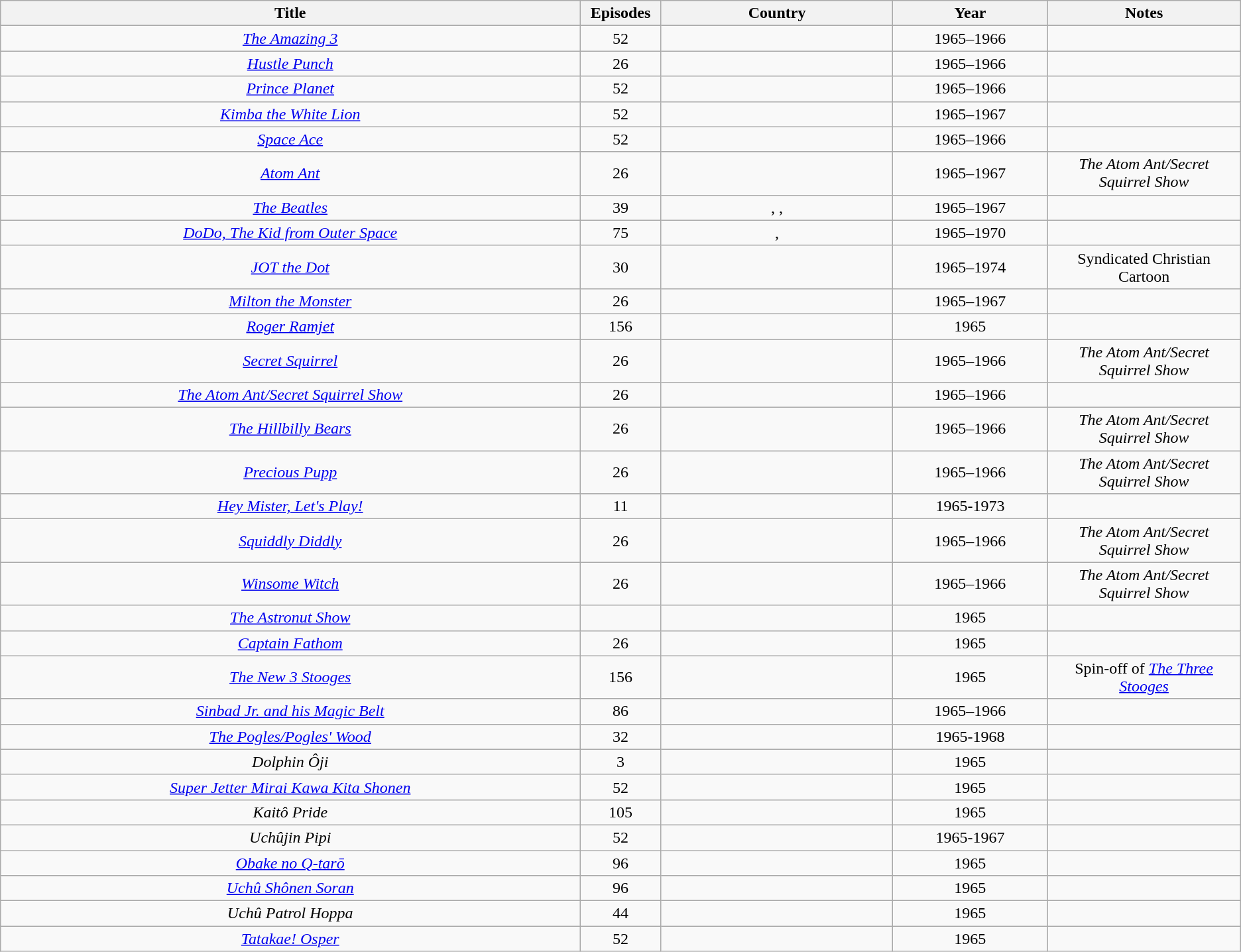<table class="wikitable sortable" style="text-align:center;">
<tr>
<th width=30%>Title</th>
<th width=2%>Episodes</th>
<th width=12%>Country</th>
<th width=8%>Year</th>
<th width=10%>Notes</th>
</tr>
<tr>
<td><em><a href='#'>The Amazing 3</a></em></td>
<td>52</td>
<td></td>
<td>1965–1966</td>
<td></td>
</tr>
<tr>
<td><em><a href='#'>Hustle Punch</a></em></td>
<td>26</td>
<td></td>
<td>1965–1966</td>
<td></td>
</tr>
<tr>
<td><em><a href='#'>Prince Planet</a></em></td>
<td>52</td>
<td></td>
<td>1965–1966</td>
<td></td>
</tr>
<tr>
<td><em><a href='#'>Kimba the White Lion</a></em></td>
<td>52</td>
<td></td>
<td>1965–1967</td>
<td></td>
</tr>
<tr>
<td><em><a href='#'>Space Ace</a></em></td>
<td>52</td>
<td></td>
<td>1965–1966</td>
<td></td>
</tr>
<tr>
<td><em><a href='#'>Atom Ant</a></em></td>
<td>26</td>
<td></td>
<td>1965–1967</td>
<td><em>The Atom Ant/Secret Squirrel Show</em></td>
</tr>
<tr>
<td><em><a href='#'>The Beatles</a></em></td>
<td>39</td>
<td>, , </td>
<td>1965–1967</td>
<td></td>
</tr>
<tr>
<td><em><a href='#'>DoDo, The Kid from Outer Space</a></em></td>
<td>75</td>
<td>, </td>
<td>1965–1970</td>
<td></td>
</tr>
<tr>
<td><em><a href='#'>JOT the Dot</a></em></td>
<td>30</td>
<td></td>
<td>1965–1974</td>
<td>Syndicated Christian Cartoon</td>
</tr>
<tr>
<td><em><a href='#'>Milton the Monster</a></em></td>
<td>26</td>
<td></td>
<td>1965–1967</td>
<td></td>
</tr>
<tr>
<td><em><a href='#'>Roger Ramjet</a></em></td>
<td>156</td>
<td></td>
<td>1965</td>
<td></td>
</tr>
<tr>
<td><em><a href='#'>Secret Squirrel</a></em></td>
<td>26</td>
<td></td>
<td>1965–1966</td>
<td><em>The Atom Ant/Secret Squirrel Show</em></td>
</tr>
<tr>
<td><em><a href='#'>The Atom Ant/Secret Squirrel Show</a></em></td>
<td>26</td>
<td></td>
<td>1965–1966</td>
<td></td>
</tr>
<tr>
<td><em><a href='#'>The Hillbilly Bears</a></em></td>
<td>26</td>
<td></td>
<td>1965–1966</td>
<td><em>The Atom Ant/Secret Squirrel Show</em></td>
</tr>
<tr>
<td><em><a href='#'>Precious Pupp</a></em></td>
<td>26</td>
<td></td>
<td>1965–1966</td>
<td><em>The Atom Ant/Secret Squirrel Show</em></td>
</tr>
<tr>
<td><em><a href='#'>Hey Mister, Let's Play!</a></em></td>
<td>11</td>
<td></td>
<td>1965-1973</td>
<td></td>
</tr>
<tr>
<td><em><a href='#'>Squiddly Diddly</a></em></td>
<td>26</td>
<td></td>
<td>1965–1966</td>
<td><em>The Atom Ant/Secret Squirrel Show</em></td>
</tr>
<tr>
<td><em><a href='#'>Winsome Witch</a></em></td>
<td>26</td>
<td></td>
<td>1965–1966</td>
<td><em>The Atom Ant/Secret Squirrel Show</em></td>
</tr>
<tr>
<td><em><a href='#'>The Astronut Show</a></em></td>
<td></td>
<td></td>
<td>1965</td>
<td></td>
</tr>
<tr>
<td><em><a href='#'>Captain Fathom</a></em></td>
<td>26</td>
<td></td>
<td>1965</td>
<td></td>
</tr>
<tr>
<td><em><a href='#'>The New 3 Stooges</a></em></td>
<td>156</td>
<td></td>
<td>1965</td>
<td>Spin-off of <em><a href='#'>The Three Stooges</a></em></td>
</tr>
<tr>
<td><em><a href='#'>Sinbad Jr. and his Magic Belt</a></em></td>
<td>86</td>
<td></td>
<td>1965–1966</td>
<td></td>
</tr>
<tr>
<td><em><a href='#'>The Pogles/Pogles' Wood</a></em></td>
<td>32</td>
<td></td>
<td>1965-1968</td>
<td></td>
</tr>
<tr>
<td><em>Dolphin Ôji</em></td>
<td>3</td>
<td></td>
<td>1965</td>
<td></td>
</tr>
<tr>
<td><em><a href='#'>Super Jetter Mirai Kawa Kita Shonen</a></em></td>
<td>52</td>
<td></td>
<td>1965</td>
<td></td>
</tr>
<tr>
<td><em>Kaitô Pride</em></td>
<td>105</td>
<td></td>
<td>1965</td>
<td></td>
</tr>
<tr>
<td><em>Uchûjin Pipi</em></td>
<td>52</td>
<td></td>
<td>1965-1967</td>
<td></td>
</tr>
<tr>
<td><em><a href='#'>Obake no Q-tarō</a></em></td>
<td>96</td>
<td></td>
<td>1965</td>
<td></td>
</tr>
<tr>
<td><em><a href='#'>Uchû Shônen Soran</a></em></td>
<td>96</td>
<td></td>
<td>1965</td>
<td></td>
</tr>
<tr>
<td><em>Uchû Patrol Hoppa</em></td>
<td>44</td>
<td></td>
<td>1965</td>
<td></td>
</tr>
<tr>
<td><em><a href='#'>Tatakae! Osper</a></em></td>
<td>52</td>
<td></td>
<td>1965</td>
<td></td>
</tr>
</table>
